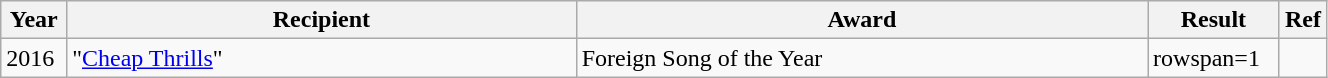<table class="wikitable" style="width:70%;">
<tr>
<th width=5%>Year</th>
<th style="width:40%;">Recipient</th>
<th style="width:45%;">Award</th>
<th style="width:10%;">Result</th>
<th>Ref</th>
</tr>
<tr>
<td>2016</td>
<td>"<a href='#'>Cheap Thrills</a>"</td>
<td>Foreign Song of the Year</td>
<td>rowspan=1 </td>
<td></td>
</tr>
</table>
